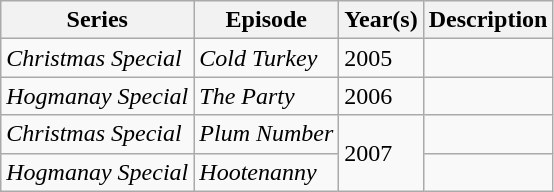<table class="wikitable sortable">
<tr>
<th>Series</th>
<th>Episode</th>
<th>Year(s)</th>
<th>Description</th>
</tr>
<tr>
<td><em>Christmas Special</em></td>
<td><em>Cold Turkey</em></td>
<td>2005</td>
<td></td>
</tr>
<tr>
<td><em>Hogmanay Special</em></td>
<td><em>The Party</em></td>
<td>2006</td>
<td></td>
</tr>
<tr>
<td><em>Christmas Special</em></td>
<td><em>Plum Number</em></td>
<td rowspan=2>2007</td>
<td></td>
</tr>
<tr>
<td><em>Hogmanay Special</em></td>
<td><em>Hootenanny</em></td>
<td></td>
</tr>
</table>
